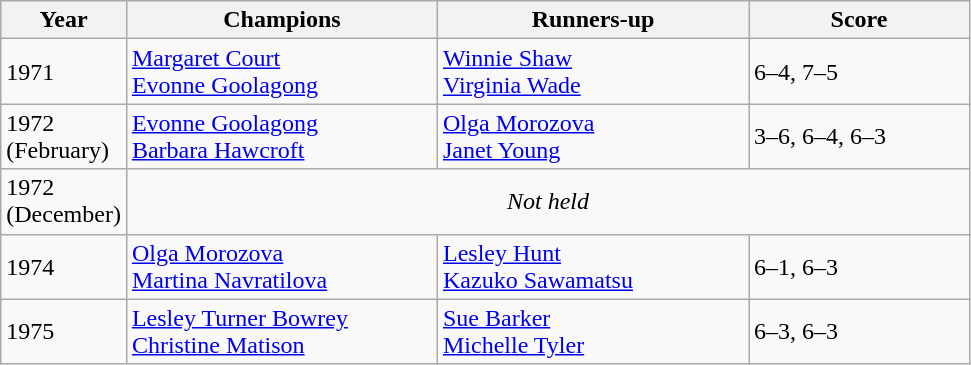<table class="sortable wikitable">
<tr>
<th style="width:40px">Year</th>
<th style="width:200px">Champions</th>
<th style="width:200px">Runners-up</th>
<th style="width:140px" class="unsortable">Score</th>
</tr>
<tr>
<td>1971</td>
<td> <a href='#'>Margaret Court</a> <br>  <a href='#'>Evonne Goolagong</a></td>
<td> <a href='#'>Winnie Shaw</a> <br>  <a href='#'>Virginia Wade</a></td>
<td>6–4, 7–5</td>
</tr>
<tr>
<td>1972 (February)</td>
<td> <a href='#'>Evonne Goolagong</a> <br>  <a href='#'>Barbara Hawcroft</a></td>
<td> <a href='#'>Olga Morozova</a> <br>  <a href='#'>Janet Young</a></td>
<td>3–6, 6–4, 6–3</td>
</tr>
<tr>
<td>1972 (December)</td>
<td colspan=3 align=center><em>Not held</em></td>
</tr>
<tr>
<td>1974</td>
<td> <a href='#'>Olga Morozova</a> <br>  <a href='#'>Martina Navratilova</a></td>
<td> <a href='#'>Lesley Hunt</a> <br>  <a href='#'>Kazuko Sawamatsu</a></td>
<td>6–1, 6–3</td>
</tr>
<tr>
<td>1975</td>
<td> <a href='#'>Lesley Turner Bowrey</a> <br>  <a href='#'>Christine Matison</a></td>
<td> <a href='#'>Sue Barker</a> <br>  <a href='#'>Michelle Tyler</a></td>
<td>6–3, 6–3</td>
</tr>
</table>
